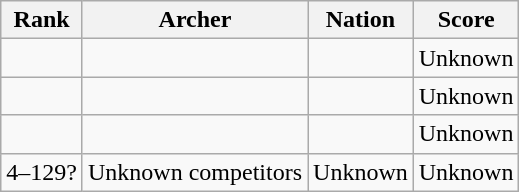<table class="wikitable sortable" style="text-align:center">
<tr>
<th>Rank</th>
<th>Archer</th>
<th>Nation</th>
<th>Score</th>
</tr>
<tr>
<td></td>
<td align=left></td>
<td align=left></td>
<td>Unknown</td>
</tr>
<tr>
<td></td>
<td align=left></td>
<td align=left></td>
<td>Unknown</td>
</tr>
<tr>
<td></td>
<td align=left></td>
<td align=left></td>
<td>Unknown</td>
</tr>
<tr>
<td>4–129?</td>
<td>Unknown competitors</td>
<td>Unknown</td>
<td>Unknown</td>
</tr>
</table>
